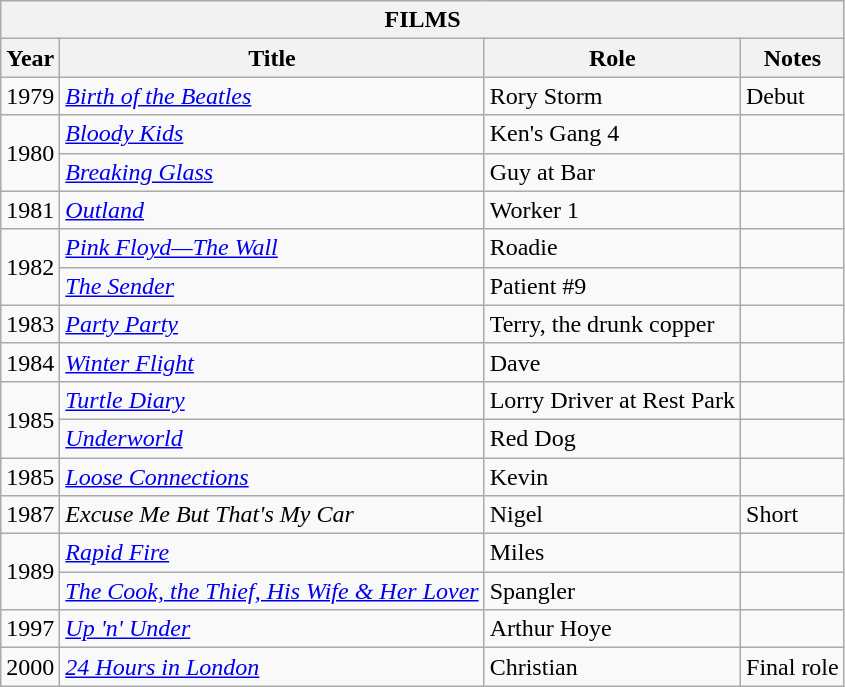<table class="wikitable">
<tr>
<th colspan="4">FILMS</th>
</tr>
<tr>
<th>Year</th>
<th>Title</th>
<th>Role</th>
<th>Notes</th>
</tr>
<tr>
<td>1979</td>
<td><em><a href='#'>Birth of the Beatles</a></em></td>
<td>Rory Storm</td>
<td>Debut</td>
</tr>
<tr>
<td rowspan="2">1980</td>
<td><em><a href='#'>Bloody Kids</a></em></td>
<td>Ken's Gang 4</td>
<td></td>
</tr>
<tr>
<td><em><a href='#'>Breaking Glass</a></em></td>
<td>Guy at Bar</td>
<td></td>
</tr>
<tr>
<td>1981</td>
<td><em><a href='#'>Outland</a></em></td>
<td>Worker 1</td>
<td></td>
</tr>
<tr>
<td rowspan="2">1982</td>
<td><em><a href='#'>Pink Floyd—The Wall</a></em></td>
<td>Roadie</td>
<td></td>
</tr>
<tr>
<td><em><a href='#'>The Sender</a></em></td>
<td>Patient #9</td>
<td></td>
</tr>
<tr>
<td>1983</td>
<td><em><a href='#'>Party Party</a></em></td>
<td>Terry, the drunk copper</td>
<td></td>
</tr>
<tr>
<td>1984</td>
<td><em><a href='#'>Winter Flight</a></em></td>
<td>Dave</td>
<td></td>
</tr>
<tr>
<td rowspan="2">1985</td>
<td><em><a href='#'>Turtle Diary</a></em></td>
<td>Lorry Driver at Rest Park</td>
<td></td>
</tr>
<tr>
<td><em><a href='#'>Underworld</a></em></td>
<td>Red Dog</td>
<td></td>
</tr>
<tr>
<td>1985</td>
<td><em><a href='#'>Loose Connections</a></em></td>
<td>Kevin</td>
<td></td>
</tr>
<tr>
<td>1987</td>
<td><em>Excuse Me But That's My Car</em></td>
<td>Nigel</td>
<td>Short</td>
</tr>
<tr>
<td rowspan="2">1989</td>
<td><em><a href='#'>Rapid Fire</a></em></td>
<td>Miles</td>
<td></td>
</tr>
<tr>
<td><em><a href='#'>The Cook, the Thief, His Wife & Her Lover</a></em></td>
<td>Spangler</td>
<td></td>
</tr>
<tr>
<td>1997</td>
<td><em><a href='#'>Up 'n' Under</a></em></td>
<td>Arthur Hoye</td>
<td></td>
</tr>
<tr>
<td>2000</td>
<td><em><a href='#'>24 Hours in London</a></em></td>
<td>Christian</td>
<td>Final role</td>
</tr>
</table>
